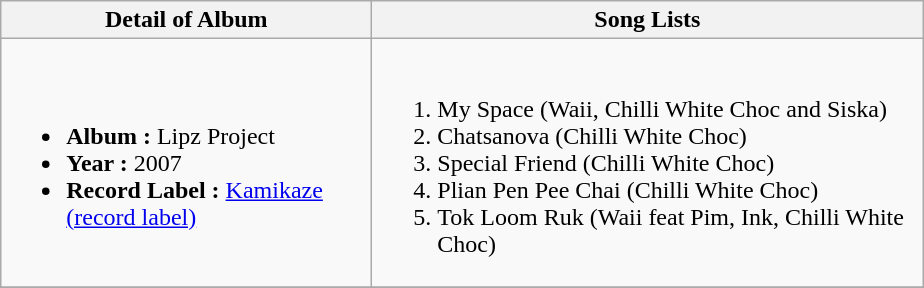<table class="wikitable">
<tr>
<th align="left" width="240px">Detail of Album</th>
<th align="left" width="360px">Song Lists</th>
</tr>
<tr>
<td align = "left"><br><ul><li><strong>Album :</strong> Lipz Project</li><li><strong>Year :</strong> 2007</li><li><strong>Record Label :</strong> <a href='#'>Kamikaze (record label)</a></li></ul></td>
<td><br><ol><li>My Space (Waii, Chilli White Choc and Siska)</li><li>Chatsanova (Chilli White Choc)</li><li>Special Friend (Chilli White Choc)</li><li>Plian Pen Pee Chai (Chilli White Choc)</li><li>Tok Loom Ruk (Waii feat Pim, Ink, Chilli White Choc)</li></ol></td>
</tr>
<tr>
</tr>
</table>
